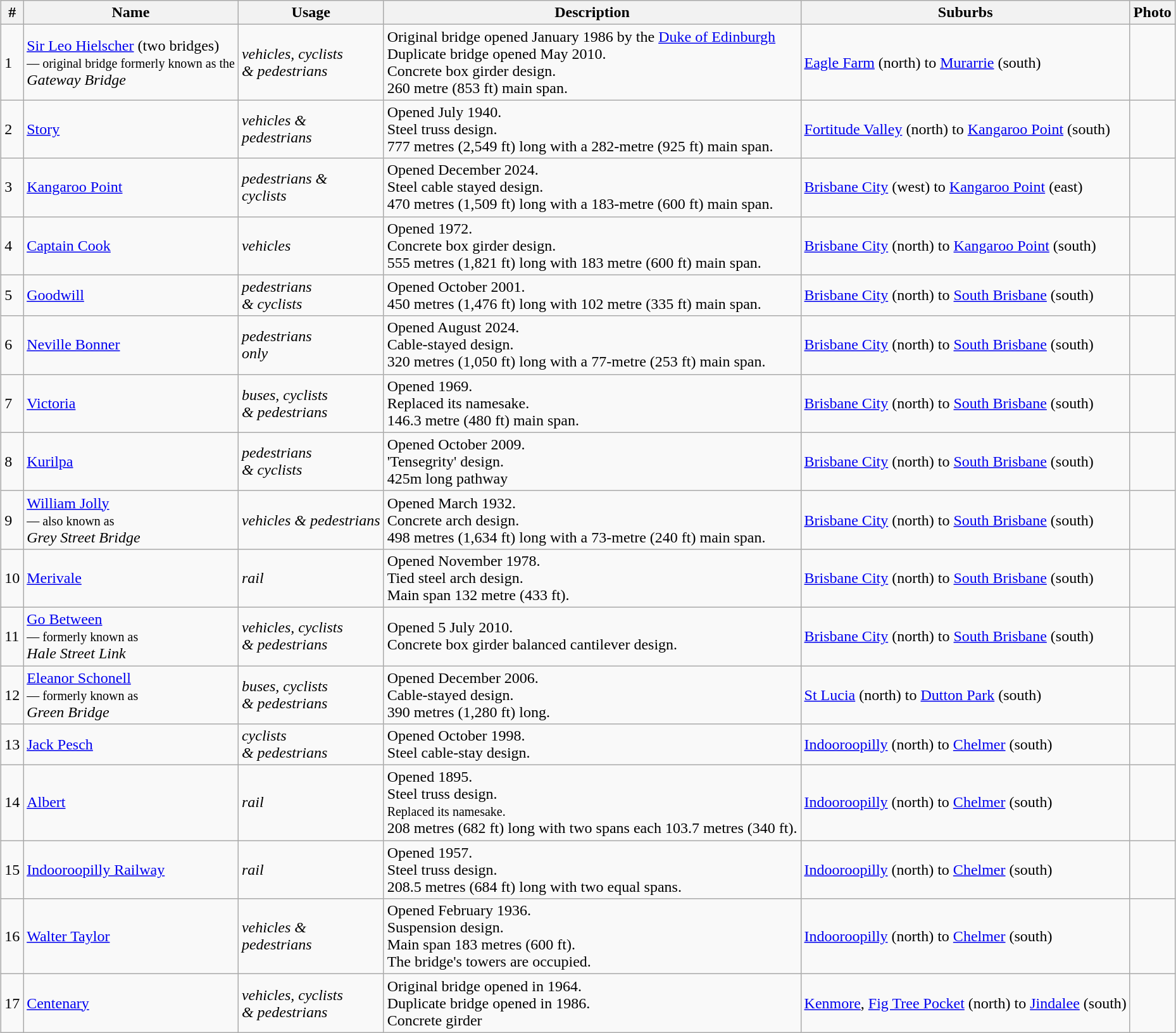<table class="wikitable" style="margin:auto;">
<tr>
<th>#</th>
<th>Name</th>
<th>Usage</th>
<th>Description</th>
<th>Suburbs</th>
<th>Photo</th>
</tr>
<tr>
<td>1</td>
<td><a href='#'>Sir Leo Hielscher</a> (two bridges)<br><small>— original bridge formerly known as the </small><br><em>Gateway Bridge</em></td>
<td><em>vehicles, cyclists <br>& pedestrians</em></td>
<td>Original bridge opened January 1986 by the <a href='#'>Duke of Edinburgh</a><br> Duplicate bridge opened May 2010. <br>Concrete box girder design.<br>260 metre (853 ft) main span.</td>
<td><a href='#'>Eagle Farm</a> (north) to <a href='#'>Murarrie</a> (south)</td>
<td></td>
</tr>
<tr>
<td>2</td>
<td><a href='#'>Story</a></td>
<td><em>vehicles &<br> pedestrians</em></td>
<td>Opened July 1940.<br> Steel truss design.<br> 777 metres (2,549 ft) long with a 282-metre (925 ft) main span.</td>
<td><a href='#'>Fortitude Valley</a> (north) to <a href='#'>Kangaroo Point</a> (south)</td>
<td></td>
</tr>
<tr>
<td>3</td>
<td><a href='#'>Kangaroo Point</a></td>
<td><em>pedestrians &<br> cyclists</em></td>
<td>Opened December 2024.<br> Steel cable stayed design.<br> 470 metres (1,509 ft) long with a 183-metre (600 ft) main span.</td>
<td><a href='#'>Brisbane City</a> (west) to <a href='#'>Kangaroo Point</a> (east)</td>
<td></td>
</tr>
<tr>
<td>4</td>
<td><a href='#'>Captain Cook</a></td>
<td><em>vehicles</em></td>
<td>Opened 1972.<br> Concrete box girder design.<br>555 metres (1,821 ft) long with 183 metre (600 ft) main span.</td>
<td><a href='#'>Brisbane City</a> (north) to <a href='#'>Kangaroo Point</a> (south)</td>
<td></td>
</tr>
<tr>
<td>5</td>
<td><a href='#'>Goodwill</a></td>
<td><em>pedestrians <br>& cyclists</em></td>
<td>Opened October 2001.<br> 450 metres (1,476 ft) long with 102 metre (335 ft) main span.</td>
<td><a href='#'>Brisbane City</a> (north) to <a href='#'>South Brisbane</a> (south)</td>
<td></td>
</tr>
<tr>
<td>6</td>
<td><a href='#'>Neville Bonner</a></td>
<td><em>pedestrians <br> only</em></td>
<td>Opened August 2024.<br> Cable-stayed design.<br> 320 metres (1,050 ft) long with a 77-metre (253 ft) main span.</td>
<td><a href='#'>Brisbane City</a> (north) to <a href='#'>South Brisbane</a> (south)</td>
<td></td>
</tr>
<tr>
<td>7</td>
<td><a href='#'>Victoria</a></td>
<td><em>buses, cyclists <br>& pedestrians</em></td>
<td>Opened 1969.<br> Replaced its namesake.<br> 146.3 metre (480 ft) main span.</td>
<td><a href='#'>Brisbane City</a> (north) to <a href='#'>South Brisbane</a> (south)</td>
<td></td>
</tr>
<tr>
<td>8</td>
<td><a href='#'>Kurilpa</a></td>
<td><em>pedestrians <br>& cyclists</em></td>
<td>Opened October 2009.<br> 'Tensegrity' design.<br> 425m long pathway</td>
<td><a href='#'>Brisbane City</a> (north) to <a href='#'>South Brisbane</a> (south)</td>
<td></td>
</tr>
<tr>
<td>9</td>
<td><a href='#'>William Jolly</a> <br><small>— also known as  </small><br><em>Grey Street Bridge</em></td>
<td><em>vehicles & pedestrians</em></td>
<td>Opened March 1932.<br> Concrete arch design.<br> 498 metres (1,634 ft) long with a 73-metre (240 ft) main span.</td>
<td><a href='#'>Brisbane City</a> (north) to <a href='#'>South Brisbane</a> (south)</td>
<td></td>
</tr>
<tr>
<td>10</td>
<td><a href='#'>Merivale</a></td>
<td><em>rail</em></td>
<td>Opened November 1978.<br> Tied steel arch design.<br> Main span 132 metre (433 ft).</td>
<td><a href='#'>Brisbane City</a> (north) to <a href='#'>South Brisbane</a> (south)</td>
<td></td>
</tr>
<tr>
<td>11</td>
<td><a href='#'>Go Between</a> <br><small>— formerly known as </small> <br><em>Hale Street Link</em></td>
<td><em>vehicles, cyclists <br>& pedestrians</em></td>
<td>Opened 5 July 2010.<br> Concrete box girder balanced cantilever design.</td>
<td><a href='#'>Brisbane City</a> (north) to <a href='#'>South Brisbane</a> (south)</td>
<td></td>
</tr>
<tr>
<td>12</td>
<td><a href='#'>Eleanor Schonell</a> <br><small>— formerly known as </small> <br><em>Green Bridge</em></td>
<td><em>buses, cyclists <br>& pedestrians</em></td>
<td>Opened December 2006.<br> Cable-stayed design.<br> 390 metres (1,280 ft) long.</td>
<td><a href='#'>St Lucia</a> (north) to <a href='#'>Dutton Park</a> (south)</td>
<td></td>
</tr>
<tr>
<td>13</td>
<td><a href='#'>Jack Pesch</a></td>
<td><em>cyclists <br>& pedestrians</em></td>
<td>Opened October 1998.<br> Steel cable-stay design.</td>
<td><a href='#'>Indooroopilly</a> (north) to <a href='#'>Chelmer</a> (south)</td>
<td></td>
</tr>
<tr>
<td>14</td>
<td><a href='#'>Albert</a></td>
<td><em>rail</em></td>
<td>Opened 1895.<br> Steel truss design. <br><small>Replaced its namesake.</small><br> 208 metres (682 ft) long with two spans each 103.7 metres (340 ft).</td>
<td><a href='#'>Indooroopilly</a> (north) to <a href='#'>Chelmer</a> (south)</td>
<td></td>
</tr>
<tr>
<td>15</td>
<td><a href='#'>Indooroopilly Railway</a></td>
<td><em>rail</em></td>
<td>Opened 1957.<br> Steel truss design.<br> 208.5 metres (684 ft) long with two equal spans.</td>
<td><a href='#'>Indooroopilly</a> (north) to <a href='#'>Chelmer</a> (south)</td>
<td></td>
</tr>
<tr>
<td>16</td>
<td><a href='#'>Walter Taylor</a></td>
<td><em>vehicles &<br> pedestrians</em></td>
<td>Opened February 1936.<br> Suspension design.<br> Main span 183 metres (600 ft).<br> The bridge's towers are occupied.</td>
<td><a href='#'>Indooroopilly</a> (north) to <a href='#'>Chelmer</a> (south)</td>
<td></td>
</tr>
<tr>
<td>17</td>
<td><a href='#'>Centenary</a></td>
<td><em>vehicles, cyclists <br>& pedestrians</em></td>
<td>Original bridge opened in 1964.<br> Duplicate bridge opened in 1986.<br> Concrete girder</td>
<td><a href='#'>Kenmore</a>, <a href='#'>Fig Tree Pocket</a> (north) to <a href='#'>Jindalee</a> (south)</td>
<td></td>
</tr>
</table>
